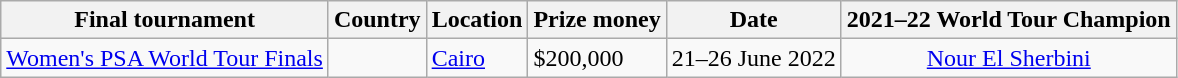<table class=wikitable>
<tr>
<th>Final tournament</th>
<th>Country</th>
<th>Location</th>
<th>Prize money</th>
<th>Date</th>
<th>2021–22 World Tour Champion</th>
</tr>
<tr>
<td><a href='#'>Women's PSA World Tour Finals</a></td>
<td></td>
<td><a href='#'>Cairo</a></td>
<td>$200,000</td>
<td>21–26 June 2022</td>
<td rowspan=1 colspan=2 align="center"> <a href='#'>Nour El Sherbini</a></td>
</tr>
</table>
